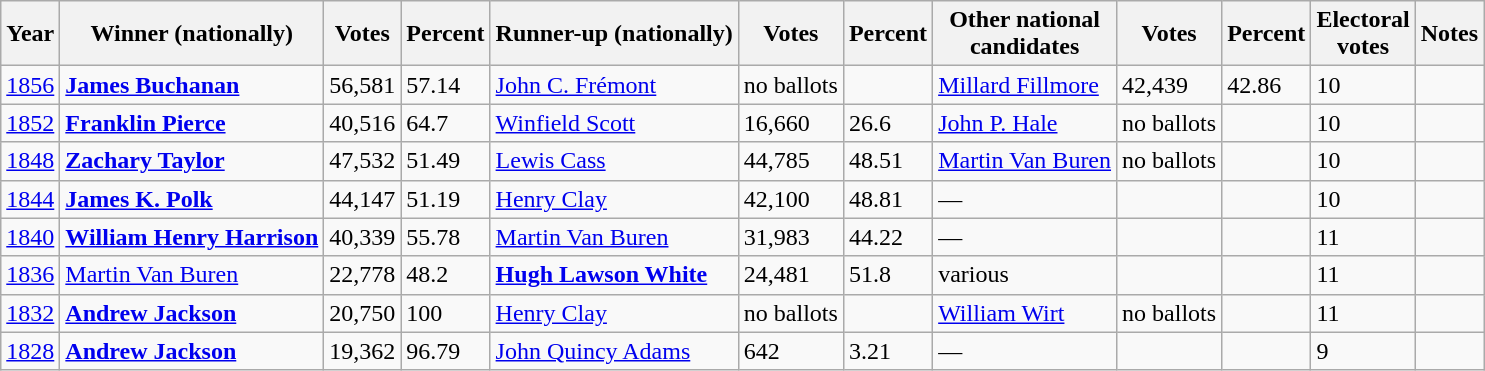<table class="wikitable sortable">
<tr>
<th data-sort-type="number">Year</th>
<th>Winner (nationally)</th>
<th data-sort-type="number">Votes</th>
<th data-sort-type="number">Percent</th>
<th>Runner-up (nationally)</th>
<th data-sort-type="number">Votes</th>
<th data-sort-type="number">Percent</th>
<th>Other national<br>candidates</th>
<th data-sort-type="number">Votes</th>
<th data-sort-type="number">Percent</th>
<th data-sort-type="number">Electoral<br>votes</th>
<th class="unsortable">Notes</th>
</tr>
<tr>
<td><a href='#'>1856</a></td>
<td><strong><a href='#'>James Buchanan</a></strong></td>
<td>56,581</td>
<td>57.14</td>
<td><a href='#'>John C. Frémont</a></td>
<td>no ballots</td>
<td></td>
<td><a href='#'>Millard Fillmore</a></td>
<td>42,439</td>
<td>42.86</td>
<td>10</td>
<td></td>
</tr>
<tr>
<td><a href='#'>1852</a></td>
<td><strong><a href='#'>Franklin Pierce</a></strong></td>
<td>40,516</td>
<td>64.7</td>
<td><a href='#'>Winfield Scott</a></td>
<td>16,660</td>
<td>26.6</td>
<td><a href='#'>John P. Hale</a></td>
<td>no ballots</td>
<td></td>
<td>10</td>
<td></td>
</tr>
<tr>
<td><a href='#'>1848</a></td>
<td><strong><a href='#'>Zachary Taylor</a></strong></td>
<td>47,532</td>
<td>51.49</td>
<td><a href='#'>Lewis Cass</a></td>
<td>44,785</td>
<td>48.51</td>
<td><a href='#'>Martin Van Buren</a></td>
<td>no ballots</td>
<td></td>
<td>10</td>
<td></td>
</tr>
<tr>
<td><a href='#'>1844</a></td>
<td><strong><a href='#'>James K. Polk</a></strong></td>
<td>44,147</td>
<td>51.19</td>
<td><a href='#'>Henry Clay</a></td>
<td>42,100</td>
<td>48.81</td>
<td>—</td>
<td></td>
<td></td>
<td>10</td>
<td></td>
</tr>
<tr>
<td><a href='#'>1840</a></td>
<td><strong><a href='#'>William Henry Harrison</a></strong></td>
<td>40,339</td>
<td>55.78</td>
<td><a href='#'>Martin Van Buren</a></td>
<td>31,983</td>
<td>44.22</td>
<td>—</td>
<td></td>
<td></td>
<td>11</td>
<td></td>
</tr>
<tr>
<td><a href='#'>1836</a></td>
<td><a href='#'>Martin Van Buren</a></td>
<td>22,778</td>
<td>48.2</td>
<td><strong><a href='#'>Hugh Lawson White</a></strong></td>
<td>24,481</td>
<td>51.8</td>
<td>various</td>
<td></td>
<td></td>
<td>11</td>
<td></td>
</tr>
<tr>
<td><a href='#'>1832</a></td>
<td><strong><a href='#'>Andrew Jackson</a></strong></td>
<td>20,750</td>
<td>100</td>
<td><a href='#'>Henry Clay</a></td>
<td>no ballots</td>
<td></td>
<td><a href='#'>William Wirt</a></td>
<td>no ballots</td>
<td></td>
<td>11</td>
<td></td>
</tr>
<tr>
<td><a href='#'>1828</a></td>
<td><strong><a href='#'>Andrew Jackson</a></strong></td>
<td>19,362</td>
<td>96.79</td>
<td><a href='#'>John Quincy Adams</a></td>
<td>642</td>
<td>3.21</td>
<td>—</td>
<td></td>
<td></td>
<td>9</td>
<td></td>
</tr>
</table>
